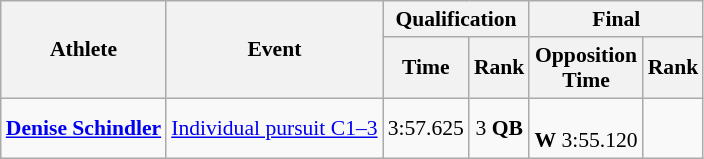<table class=wikitable style="font-size:90%">
<tr>
<th rowspan="2">Athlete</th>
<th rowspan="2">Event</th>
<th colspan="2">Qualification</th>
<th colspan="2">Final</th>
</tr>
<tr>
<th>Time</th>
<th>Rank</th>
<th>Opposition<br>Time</th>
<th>Rank</th>
</tr>
<tr align=center>
<td align=left><strong><a href='#'>Denise Schindler</a></strong></td>
<td align=left><a href='#'>Individual pursuit C1–3</a></td>
<td>3:57.625</td>
<td>3 <strong>QB</strong></td>
<td><br><strong>W</strong> 3:55.120</td>
<td></td>
</tr>
</table>
